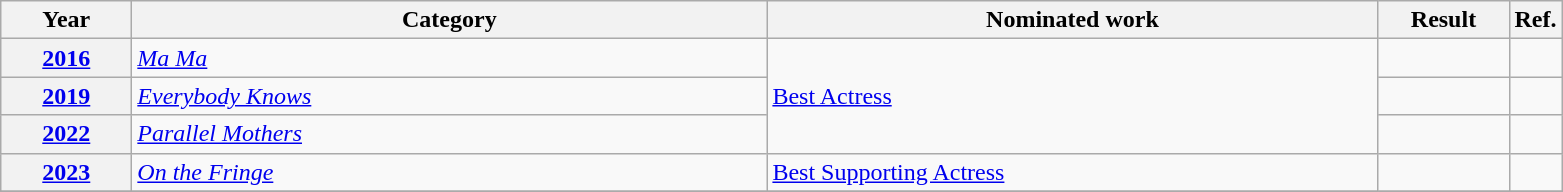<table class=wikitable>
<tr>
<th scope="col" style="width:5em;">Year</th>
<th scope="col" style="width:26em;">Category</th>
<th scope="col" style="width:25em;">Nominated work</th>
<th scope="col" style="width:5em;">Result</th>
<th>Ref.</th>
</tr>
<tr>
<th style="text-align:center;"><a href='#'>2016</a></th>
<td><em><a href='#'>Ma Ma</a></em></td>
<td rowspan=3><a href='#'>Best Actress</a></td>
<td></td>
<td></td>
</tr>
<tr>
<th style="text-align:center;"><a href='#'>2019</a></th>
<td><em><a href='#'>Everybody Knows</a></em></td>
<td></td>
<td></td>
</tr>
<tr>
<th style="text-align:center;"><a href='#'>2022</a></th>
<td><em><a href='#'>Parallel Mothers</a></em></td>
<td></td>
<td></td>
</tr>
<tr>
<th style="text-align:center;"><a href='#'>2023</a></th>
<td><em><a href='#'>On the Fringe</a></em></td>
<td><a href='#'>Best Supporting Actress</a></td>
<td></td>
<td></td>
</tr>
<tr>
</tr>
</table>
